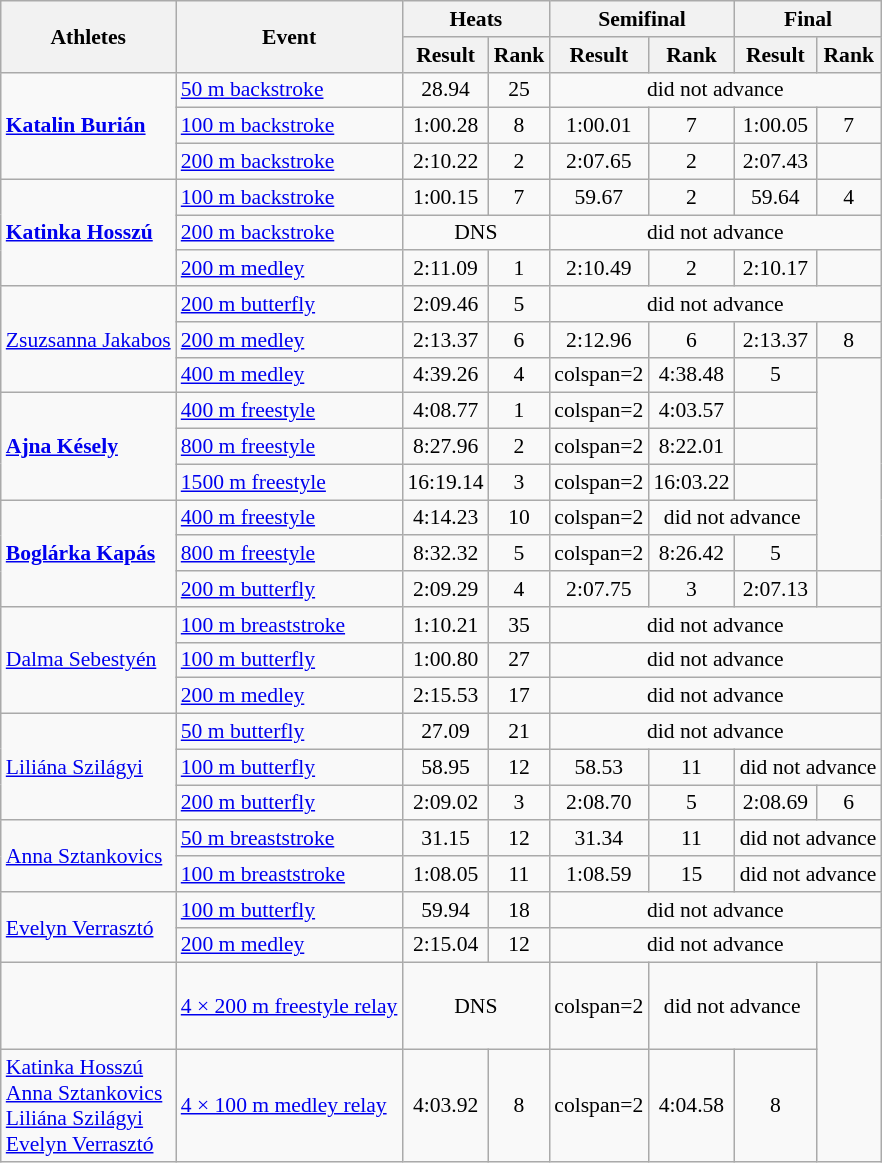<table class="wikitable" border="1" style="font-size:90%; text-align:center">
<tr>
<th rowspan="2">Athletes</th>
<th rowspan="2">Event</th>
<th colspan="2">Heats</th>
<th colspan="2">Semifinal</th>
<th colspan="2">Final</th>
</tr>
<tr>
<th>Result</th>
<th>Rank</th>
<th>Result</th>
<th>Rank</th>
<th>Result</th>
<th>Rank</th>
</tr>
<tr>
<td rowspan="3" align="left"><strong><a href='#'>Katalin Burián</a></strong></td>
<td align="left"><a href='#'>50 m backstroke</a></td>
<td>28.94</td>
<td>25</td>
<td colspan=4>did not advance</td>
</tr>
<tr>
<td align="left"><a href='#'>100 m backstroke</a></td>
<td>1:00.28</td>
<td>8 <strong></strong></td>
<td>1:00.01</td>
<td>7 <strong></strong></td>
<td>1:00.05</td>
<td>7</td>
</tr>
<tr>
<td align="left"><a href='#'>200 m backstroke</a></td>
<td>2:10.22</td>
<td>2 <strong></strong></td>
<td>2:07.65</td>
<td>2 <strong></strong></td>
<td>2:07.43</td>
<td></td>
</tr>
<tr>
<td rowspan="3" align="left"><strong><a href='#'>Katinka Hosszú</a></strong></td>
<td align="left"><a href='#'>100 m backstroke</a></td>
<td>1:00.15</td>
<td>7 <strong></strong></td>
<td>59.67</td>
<td>2 <strong></strong></td>
<td>59.64</td>
<td>4</td>
</tr>
<tr>
<td align="left"><a href='#'>200 m backstroke</a></td>
<td colspan=2>DNS</td>
<td colspan=4>did not advance</td>
</tr>
<tr>
<td align="left"><a href='#'>200 m medley</a></td>
<td>2:11.09</td>
<td>1 <strong></strong></td>
<td>2:10.49</td>
<td>2 <strong></strong></td>
<td>2:10.17</td>
<td></td>
</tr>
<tr>
<td rowspan="3" align="left"><a href='#'>Zsuzsanna Jakabos</a></td>
<td align="left"><a href='#'>200 m butterfly</a></td>
<td>2:09.46</td>
<td>5</td>
<td colspan=4>did not advance</td>
</tr>
<tr>
<td align="left"><a href='#'>200 m medley</a></td>
<td>2:13.37</td>
<td>6 <strong></strong></td>
<td>2:12.96</td>
<td>6 <strong></strong></td>
<td>2:13.37</td>
<td>8</td>
</tr>
<tr>
<td align="left"><a href='#'>400 m medley</a></td>
<td>4:39.26</td>
<td>4 <strong></strong></td>
<td>colspan=2 </td>
<td>4:38.48</td>
<td>5</td>
</tr>
<tr>
<td rowspan="3" align="left"><strong><a href='#'>Ajna Késely</a></strong></td>
<td align="left"><a href='#'>400 m freestyle</a></td>
<td>4:08.77</td>
<td>1 <strong></strong></td>
<td>colspan=2 </td>
<td>4:03.57</td>
<td></td>
</tr>
<tr>
<td align="left"><a href='#'>800 m freestyle</a></td>
<td>8:27.96</td>
<td>2 <strong></strong></td>
<td>colspan=2 </td>
<td>8:22.01</td>
<td></td>
</tr>
<tr>
<td align="left"><a href='#'>1500 m freestyle</a></td>
<td>16:19.14</td>
<td>3 <strong></strong></td>
<td>colspan=2 </td>
<td>16:03.22</td>
<td></td>
</tr>
<tr>
<td rowspan="3" align="left"><strong><a href='#'>Boglárka Kapás</a></strong></td>
<td align="left"><a href='#'>400 m freestyle</a></td>
<td>4:14.23</td>
<td>10</td>
<td>colspan=2 </td>
<td colspan=2>did not advance</td>
</tr>
<tr>
<td align="left"><a href='#'>800 m freestyle</a></td>
<td>8:32.32</td>
<td>5 <strong></strong></td>
<td>colspan=2 </td>
<td>8:26.42</td>
<td>5</td>
</tr>
<tr>
<td align="left"><a href='#'>200 m butterfly</a></td>
<td>2:09.29</td>
<td>4 <strong></strong></td>
<td>2:07.75</td>
<td>3 <strong></strong></td>
<td>2:07.13</td>
<td></td>
</tr>
<tr>
<td rowspan="3" align="left"><a href='#'>Dalma Sebestyén</a></td>
<td align="left"><a href='#'>100 m breaststroke</a></td>
<td>1:10.21</td>
<td>35</td>
<td colspan=4>did not advance</td>
</tr>
<tr>
<td align="left"><a href='#'>100 m butterfly</a></td>
<td>1:00.80</td>
<td>27</td>
<td colspan=4>did not advance</td>
</tr>
<tr>
<td align="left"><a href='#'>200 m medley</a></td>
<td>2:15.53</td>
<td>17</td>
<td colspan=4>did not advance</td>
</tr>
<tr>
<td rowspan="3" align="left"><a href='#'>Liliána Szilágyi</a></td>
<td align="left"><a href='#'>50 m butterfly</a></td>
<td>27.09</td>
<td>21</td>
<td colspan=4>did not advance</td>
</tr>
<tr>
<td align="left"><a href='#'>100 m butterfly</a></td>
<td>58.95</td>
<td>12 <strong></strong></td>
<td>58.53</td>
<td>11</td>
<td colspan=2>did not advance</td>
</tr>
<tr>
<td align="left"><a href='#'>200 m butterfly</a></td>
<td>2:09.02</td>
<td>3 <strong></strong></td>
<td>2:08.70</td>
<td>5 <strong></strong></td>
<td>2:08.69</td>
<td>6</td>
</tr>
<tr>
<td rowspan="2" align="left"><a href='#'>Anna Sztankovics</a></td>
<td align="left"><a href='#'>50 m breaststroke</a></td>
<td>31.15</td>
<td>12 <strong></strong></td>
<td>31.34</td>
<td>11</td>
<td colspan=2>did not advance</td>
</tr>
<tr>
<td align="left"><a href='#'>100 m breaststroke</a></td>
<td>1:08.05</td>
<td>11 <strong></strong></td>
<td>1:08.59</td>
<td>15</td>
<td colspan=2>did not advance</td>
</tr>
<tr>
<td rowspan="2" align="left"><a href='#'>Evelyn Verrasztó</a></td>
<td align="left"><a href='#'>100 m butterfly</a></td>
<td>59.94</td>
<td>18</td>
<td colspan=4>did not advance</td>
</tr>
<tr>
<td align="left"><a href='#'>200 m medley</a></td>
<td>2:15.04</td>
<td>12</td>
<td colspan=4>did not advance</td>
</tr>
<tr>
<td align="left"><br><br><br></td>
<td align="left"><a href='#'>4 × 200 m freestyle relay</a></td>
<td colspan=2>DNS</td>
<td>colspan=2 </td>
<td colspan=2>did not advance</td>
</tr>
<tr>
<td align="left"><a href='#'>Katinka Hosszú</a><br><a href='#'>Anna Sztankovics</a><br><a href='#'>Liliána Szilágyi</a><br><a href='#'>Evelyn Verrasztó</a></td>
<td align="left"><a href='#'>4 × 100 m medley relay</a></td>
<td>4:03.92</td>
<td>8 <strong></strong></td>
<td>colspan=2 </td>
<td>4:04.58</td>
<td>8</td>
</tr>
</table>
